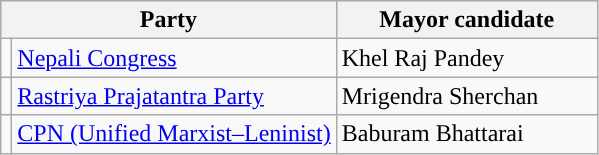<table class="wikitable">
<tr>
<th colspan="2">Party</th>
<th style="width: 125pt;">Mayor candidate</th>
</tr>
<tr>
<td style="background-color:"></td>
<td><a href='#'>Nepali Congress</a></td>
<td>Khel Raj Pandey</td>
</tr>
<tr>
<td></td>
<td><a href='#'>Rastriya Prajatantra Party</a></td>
<td>Mrigendra Sherchan</td>
</tr>
<tr>
<td style="background-color:"></td>
<td><a href='#'>CPN (Unified Marxist–Leninist)</a></td>
<td>Baburam Bhattarai</td>
</tr>
</table>
